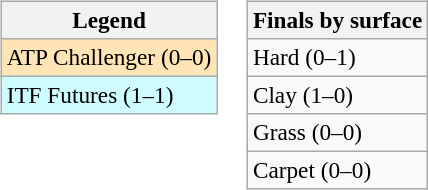<table>
<tr valign=top>
<td><br><table class=wikitable style=font-size:97%>
<tr>
<th>Legend</th>
</tr>
<tr bgcolor=moccasin>
<td>ATP Challenger (0–0)</td>
</tr>
<tr bgcolor=cffcff>
<td>ITF Futures (1–1)</td>
</tr>
</table>
</td>
<td><br><table class=wikitable style=font-size:97%>
<tr>
<th>Finals by surface</th>
</tr>
<tr>
<td>Hard (0–1)</td>
</tr>
<tr>
<td>Clay (1–0)</td>
</tr>
<tr>
<td>Grass (0–0)</td>
</tr>
<tr>
<td>Carpet (0–0)</td>
</tr>
</table>
</td>
</tr>
</table>
